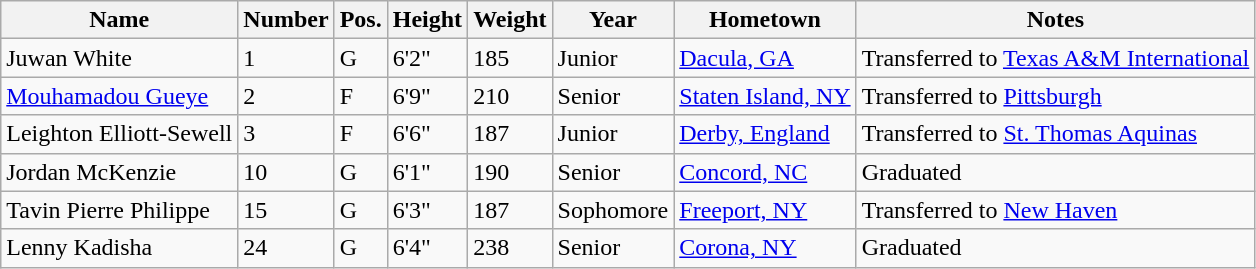<table class="wikitable sortable" border="1">
<tr>
<th>Name</th>
<th>Number</th>
<th>Pos.</th>
<th>Height</th>
<th>Weight</th>
<th>Year</th>
<th>Hometown</th>
<th class="unsortable">Notes</th>
</tr>
<tr>
<td>Juwan White</td>
<td>1</td>
<td>G</td>
<td>6'2"</td>
<td>185</td>
<td>Junior</td>
<td><a href='#'>Dacula, GA</a></td>
<td>Transferred to <a href='#'>Texas A&M International</a></td>
</tr>
<tr>
<td><a href='#'>Mouhamadou Gueye</a></td>
<td>2</td>
<td>F</td>
<td>6'9"</td>
<td>210</td>
<td>Senior</td>
<td><a href='#'>Staten Island, NY</a></td>
<td>Transferred to <a href='#'>Pittsburgh</a></td>
</tr>
<tr>
<td>Leighton Elliott-Sewell</td>
<td>3</td>
<td>F</td>
<td>6'6"</td>
<td>187</td>
<td>Junior</td>
<td><a href='#'>Derby, England</a></td>
<td>Transferred to <a href='#'>St. Thomas Aquinas</a></td>
</tr>
<tr>
<td>Jordan McKenzie</td>
<td>10</td>
<td>G</td>
<td>6'1"</td>
<td>190</td>
<td>Senior</td>
<td><a href='#'>Concord, NC</a></td>
<td>Graduated</td>
</tr>
<tr>
<td>Tavin Pierre Philippe</td>
<td>15</td>
<td>G</td>
<td>6'3"</td>
<td>187</td>
<td>Sophomore</td>
<td><a href='#'>Freeport, NY</a></td>
<td>Transferred to <a href='#'>New Haven</a></td>
</tr>
<tr>
<td>Lenny Kadisha</td>
<td>24</td>
<td>G</td>
<td>6'4"</td>
<td>238</td>
<td>Senior</td>
<td><a href='#'>Corona, NY</a></td>
<td>Graduated</td>
</tr>
</table>
